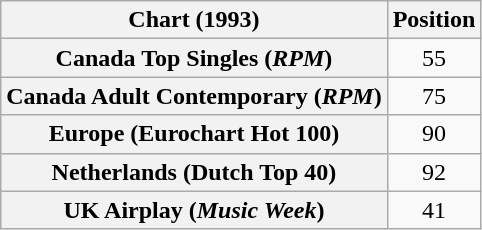<table class="wikitable sortable plainrowheaders" style="text-align:center">
<tr>
<th>Chart (1993)</th>
<th>Position</th>
</tr>
<tr>
<th scope="row">Canada Top Singles (<em>RPM</em>)</th>
<td>55</td>
</tr>
<tr>
<th scope="row">Canada Adult Contemporary (<em>RPM</em>)</th>
<td>75</td>
</tr>
<tr>
<th scope="row">Europe (Eurochart Hot 100)</th>
<td>90</td>
</tr>
<tr>
<th scope="row">Netherlands (Dutch Top 40)</th>
<td>92</td>
</tr>
<tr>
<th scope="row">UK Airplay (<em>Music Week</em>)</th>
<td>41</td>
</tr>
</table>
